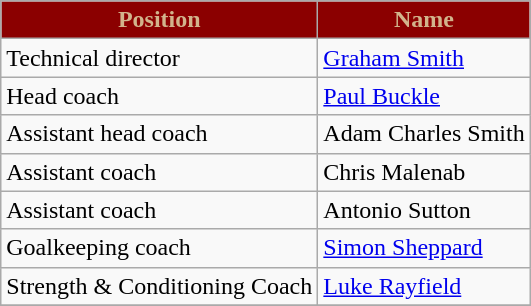<table class="wikitable">
<tr>
<th style="background:#8B0000; color:#D2B48C;" scope="col">Position</th>
<th style="background:#8B0000; color:#D2B48C;" scope="col">Name</th>
</tr>
<tr>
<td>Technical director</td>
<td> <a href='#'>Graham Smith</a></td>
</tr>
<tr>
<td>Head coach</td>
<td> <a href='#'>Paul Buckle</a></td>
</tr>
<tr>
<td>Assistant head coach</td>
<td> Adam Charles Smith</td>
</tr>
<tr>
<td>Assistant coach</td>
<td> Chris Malenab</td>
</tr>
<tr>
<td>Assistant coach</td>
<td> Antonio Sutton</td>
</tr>
<tr>
<td>Goalkeeping coach</td>
<td> <a href='#'>Simon Sheppard</a></td>
</tr>
<tr>
<td>Strength & Conditioning Coach</td>
<td> <a href='#'>Luke Rayfield</a></td>
</tr>
<tr>
</tr>
</table>
